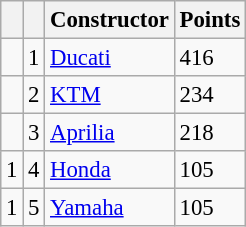<table class="wikitable" style="font-size: 95%;">
<tr>
<th></th>
<th></th>
<th>Constructor</th>
<th>Points</th>
</tr>
<tr>
<td></td>
<td align=center>1</td>
<td> <a href='#'>Ducati</a></td>
<td align=left>416</td>
</tr>
<tr>
<td></td>
<td align=center>2</td>
<td> <a href='#'>KTM</a></td>
<td align=left>234</td>
</tr>
<tr>
<td></td>
<td align=center>3</td>
<td> <a href='#'>Aprilia</a></td>
<td align=left>218</td>
</tr>
<tr>
<td> 1</td>
<td align=center>4</td>
<td> <a href='#'>Honda</a></td>
<td align=left>105</td>
</tr>
<tr>
<td> 1</td>
<td align=center>5</td>
<td> <a href='#'>Yamaha</a></td>
<td align=left>105</td>
</tr>
</table>
